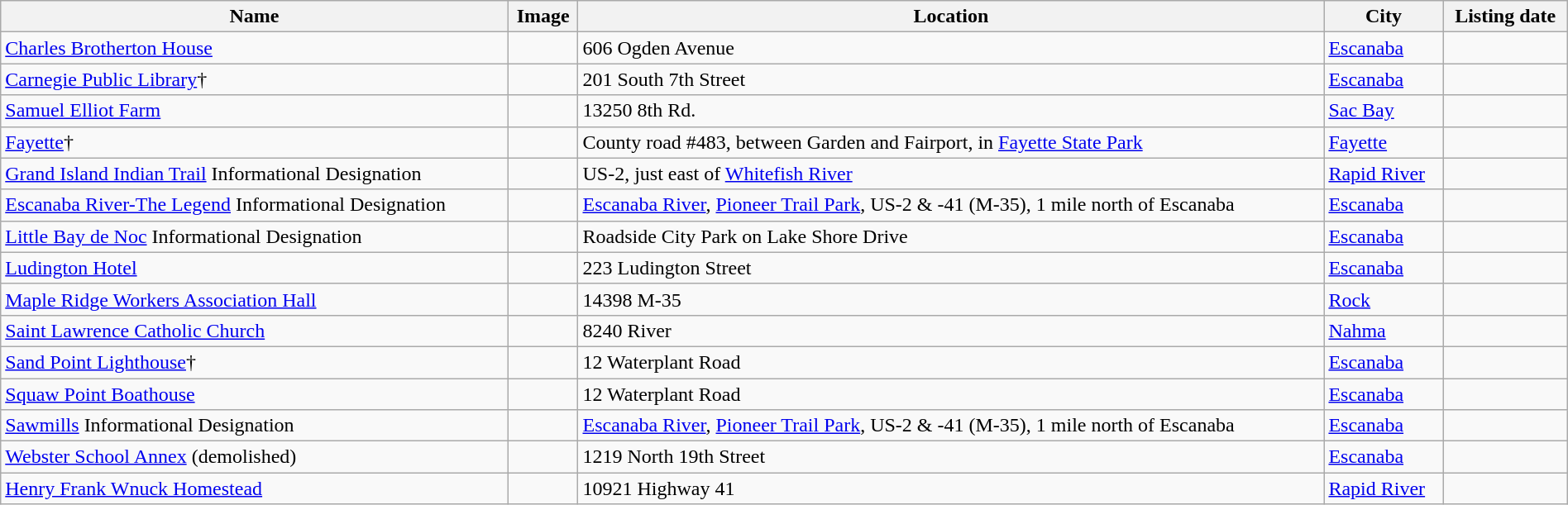<table class="wikitable sortable" style="width:100%">
<tr>
<th>Name</th>
<th>Image</th>
<th>Location</th>
<th>City</th>
<th>Listing date</th>
</tr>
<tr>
<td><a href='#'>Charles Brotherton House</a></td>
<td></td>
<td>606 Ogden Avenue</td>
<td><a href='#'>Escanaba</a></td>
<td></td>
</tr>
<tr>
<td><a href='#'>Carnegie Public Library</a>†</td>
<td></td>
<td>201 South 7th Street</td>
<td><a href='#'>Escanaba</a></td>
<td></td>
</tr>
<tr>
<td><a href='#'>Samuel Elliot Farm</a></td>
<td></td>
<td>13250 8th Rd.</td>
<td><a href='#'>Sac Bay</a></td>
<td></td>
</tr>
<tr>
<td><a href='#'>Fayette</a>†</td>
<td></td>
<td>County road #483, between Garden and Fairport, in <a href='#'>Fayette State Park</a></td>
<td><a href='#'>Fayette</a></td>
<td></td>
</tr>
<tr>
<td><a href='#'>Grand Island Indian Trail</a> Informational Designation</td>
<td></td>
<td>US-2, just east of <a href='#'>Whitefish River</a></td>
<td><a href='#'>Rapid River</a></td>
<td></td>
</tr>
<tr>
<td><a href='#'>Escanaba River-The Legend</a> Informational Designation</td>
<td></td>
<td><a href='#'>Escanaba River</a>, <a href='#'>Pioneer Trail Park</a>, US-2 & -41 (M-35), 1 mile north of Escanaba</td>
<td><a href='#'>Escanaba</a></td>
<td></td>
</tr>
<tr>
<td><a href='#'>Little Bay de Noc</a> Informational Designation</td>
<td></td>
<td>Roadside City Park on Lake Shore Drive</td>
<td><a href='#'>Escanaba</a></td>
<td></td>
</tr>
<tr>
<td><a href='#'>Ludington Hotel</a></td>
<td></td>
<td>223 Ludington Street</td>
<td><a href='#'>Escanaba</a></td>
<td></td>
</tr>
<tr>
<td><a href='#'>Maple Ridge Workers Association Hall</a></td>
<td></td>
<td>14398 M-35</td>
<td><a href='#'>Rock</a></td>
<td></td>
</tr>
<tr>
<td><a href='#'>Saint Lawrence Catholic Church</a></td>
<td></td>
<td>8240 River</td>
<td><a href='#'>Nahma</a></td>
<td></td>
</tr>
<tr>
<td><a href='#'>Sand Point Lighthouse</a>†</td>
<td></td>
<td>12 Waterplant Road</td>
<td><a href='#'>Escanaba</a></td>
<td></td>
</tr>
<tr>
<td><a href='#'>Squaw Point Boathouse</a></td>
<td></td>
<td>12 Waterplant Road</td>
<td><a href='#'>Escanaba</a></td>
<td></td>
</tr>
<tr>
<td><a href='#'>Sawmills</a> Informational Designation</td>
<td></td>
<td><a href='#'>Escanaba River</a>, <a href='#'>Pioneer Trail Park</a>, US-2 & -41 (M-35), 1 mile north of Escanaba</td>
<td><a href='#'>Escanaba</a></td>
<td></td>
</tr>
<tr>
<td><a href='#'>Webster School Annex</a> (demolished)</td>
<td></td>
<td>1219 North 19th Street</td>
<td><a href='#'>Escanaba</a></td>
<td></td>
</tr>
<tr>
<td><a href='#'>Henry Frank Wnuck Homestead</a></td>
<td></td>
<td>10921 Highway 41</td>
<td><a href='#'>Rapid River</a></td>
<td></td>
</tr>
</table>
